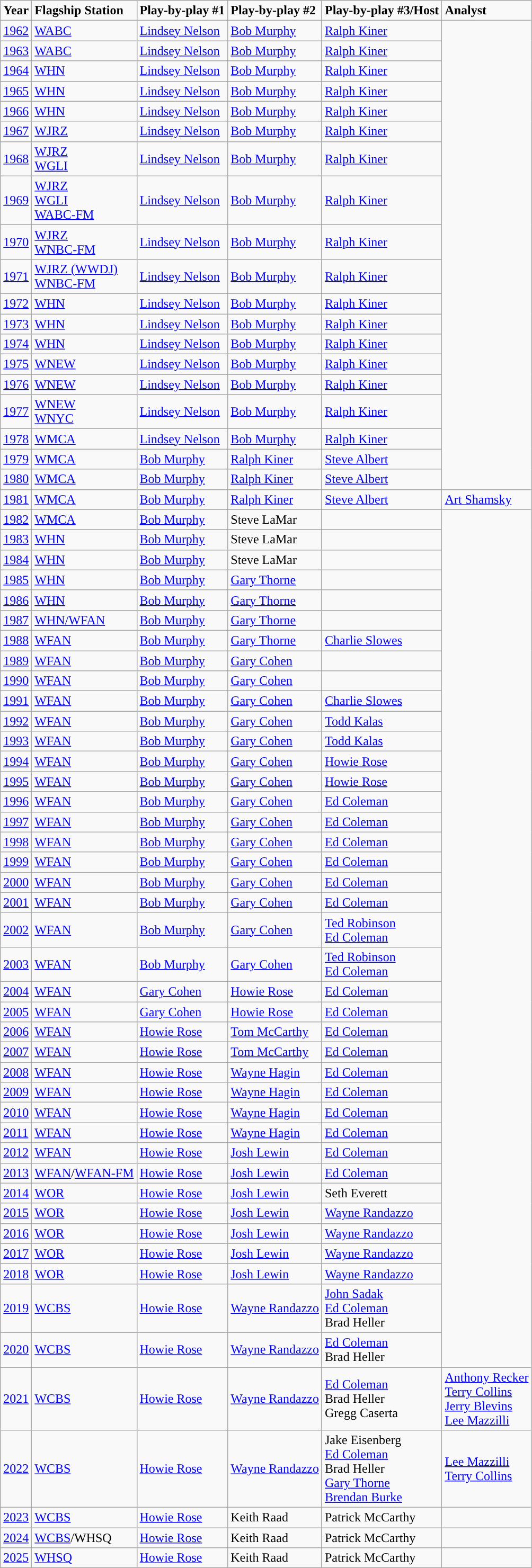<table class="wikitable">
<tr>
<td><strong>Year</strong></td>
<td><strong>Flagship Station</strong></td>
<td><strong>Play-by-play #1</strong></td>
<td><strong>Play-by-play #2</strong></td>
<td><strong>Play-by-play #3/Host</strong></td>
<td><strong>Analyst</strong></td>
</tr>
<tr>
<td><a href='#'>1962</a></td>
<td><a href='#'>WABC</a></td>
<td><a href='#'>Lindsey Nelson</a></td>
<td><a href='#'>Bob Murphy</a></td>
<td><a href='#'>Ralph Kiner</a></td>
</tr>
<tr>
<td><a href='#'>1963</a></td>
<td><a href='#'>WABC</a></td>
<td><a href='#'>Lindsey Nelson</a></td>
<td><a href='#'>Bob Murphy</a></td>
<td><a href='#'>Ralph Kiner</a></td>
</tr>
<tr>
<td><a href='#'>1964</a></td>
<td><a href='#'>WHN</a></td>
<td><a href='#'>Lindsey Nelson</a></td>
<td><a href='#'>Bob Murphy</a></td>
<td><a href='#'>Ralph Kiner</a></td>
</tr>
<tr>
<td><a href='#'>1965</a></td>
<td><a href='#'>WHN</a></td>
<td><a href='#'>Lindsey Nelson</a></td>
<td><a href='#'>Bob Murphy</a></td>
<td><a href='#'>Ralph Kiner</a></td>
</tr>
<tr>
<td><a href='#'>1966</a></td>
<td><a href='#'>WHN</a></td>
<td><a href='#'>Lindsey Nelson</a></td>
<td><a href='#'>Bob Murphy</a></td>
<td><a href='#'>Ralph Kiner</a></td>
</tr>
<tr>
<td><a href='#'>1967</a></td>
<td><a href='#'>WJRZ</a></td>
<td><a href='#'>Lindsey Nelson</a></td>
<td><a href='#'>Bob Murphy</a></td>
<td><a href='#'>Ralph Kiner</a></td>
</tr>
<tr>
<td><a href='#'>1968</a></td>
<td><a href='#'>WJRZ</a><br><a href='#'>WGLI</a></td>
<td><a href='#'>Lindsey Nelson</a></td>
<td><a href='#'>Bob Murphy</a></td>
<td><a href='#'>Ralph Kiner</a></td>
</tr>
<tr>
<td><a href='#'>1969</a></td>
<td><a href='#'>WJRZ</a><br><a href='#'>WGLI</a><br><a href='#'>WABC-FM</a></td>
<td><a href='#'>Lindsey Nelson</a></td>
<td><a href='#'>Bob Murphy</a></td>
<td><a href='#'>Ralph Kiner</a></td>
</tr>
<tr>
<td><a href='#'>1970</a></td>
<td><a href='#'>WJRZ</a><br><a href='#'>WNBC-FM</a></td>
<td><a href='#'>Lindsey Nelson</a></td>
<td><a href='#'>Bob Murphy</a></td>
<td><a href='#'>Ralph Kiner</a></td>
</tr>
<tr>
<td><a href='#'>1971</a></td>
<td><a href='#'>WJRZ (WWDJ)</a><br><a href='#'>WNBC-FM</a></td>
<td><a href='#'>Lindsey Nelson</a></td>
<td><a href='#'>Bob Murphy</a></td>
<td><a href='#'>Ralph Kiner</a></td>
</tr>
<tr>
<td><a href='#'>1972</a></td>
<td><a href='#'>WHN</a></td>
<td><a href='#'>Lindsey Nelson</a></td>
<td><a href='#'>Bob Murphy</a></td>
<td><a href='#'>Ralph Kiner</a></td>
</tr>
<tr>
<td><a href='#'>1973</a></td>
<td><a href='#'>WHN</a></td>
<td><a href='#'>Lindsey Nelson</a></td>
<td><a href='#'>Bob Murphy</a></td>
<td><a href='#'>Ralph Kiner</a></td>
</tr>
<tr>
<td><a href='#'>1974</a></td>
<td><a href='#'>WHN</a></td>
<td><a href='#'>Lindsey Nelson</a></td>
<td><a href='#'>Bob Murphy</a></td>
<td><a href='#'>Ralph Kiner</a></td>
</tr>
<tr>
<td><a href='#'>1975</a></td>
<td><a href='#'>WNEW</a></td>
<td><a href='#'>Lindsey Nelson</a></td>
<td><a href='#'>Bob Murphy</a></td>
<td><a href='#'>Ralph Kiner</a></td>
</tr>
<tr>
<td><a href='#'>1976</a></td>
<td><a href='#'>WNEW</a></td>
<td><a href='#'>Lindsey Nelson</a></td>
<td><a href='#'>Bob Murphy</a></td>
<td><a href='#'>Ralph Kiner</a></td>
</tr>
<tr>
<td><a href='#'>1977</a></td>
<td><a href='#'>WNEW</a><br><a href='#'>WNYC</a></td>
<td><a href='#'>Lindsey Nelson</a></td>
<td><a href='#'>Bob Murphy</a></td>
<td><a href='#'>Ralph Kiner</a></td>
</tr>
<tr>
<td><a href='#'>1978</a></td>
<td><a href='#'>WMCA</a></td>
<td><a href='#'>Lindsey Nelson</a></td>
<td><a href='#'>Bob Murphy</a></td>
<td><a href='#'>Ralph Kiner</a></td>
</tr>
<tr>
<td><a href='#'>1979</a></td>
<td><a href='#'>WMCA</a></td>
<td><a href='#'>Bob Murphy</a></td>
<td><a href='#'>Ralph Kiner</a></td>
<td><a href='#'>Steve Albert</a></td>
</tr>
<tr>
<td><a href='#'>1980</a></td>
<td><a href='#'>WMCA</a></td>
<td><a href='#'>Bob Murphy</a></td>
<td><a href='#'>Ralph Kiner</a></td>
<td><a href='#'>Steve Albert</a></td>
</tr>
<tr>
<td><a href='#'>1981</a></td>
<td><a href='#'>WMCA</a></td>
<td><a href='#'>Bob Murphy</a></td>
<td><a href='#'>Ralph Kiner</a></td>
<td><a href='#'>Steve Albert</a></td>
<td><a href='#'>Art Shamsky</a></td>
</tr>
<tr>
<td><a href='#'>1982</a></td>
<td><a href='#'>WMCA</a></td>
<td><a href='#'>Bob Murphy</a></td>
<td>Steve LaMar</td>
<td></td>
</tr>
<tr>
<td><a href='#'>1983</a></td>
<td><a href='#'>WHN</a></td>
<td><a href='#'>Bob Murphy</a></td>
<td>Steve LaMar</td>
<td></td>
</tr>
<tr>
<td><a href='#'>1984</a></td>
<td><a href='#'>WHN</a></td>
<td><a href='#'>Bob Murphy</a></td>
<td>Steve LaMar</td>
<td></td>
</tr>
<tr>
<td><a href='#'>1985</a></td>
<td><a href='#'>WHN</a></td>
<td><a href='#'>Bob Murphy</a></td>
<td><a href='#'>Gary Thorne</a></td>
<td></td>
</tr>
<tr>
<td><a href='#'>1986</a></td>
<td><a href='#'>WHN</a></td>
<td><a href='#'>Bob Murphy</a></td>
<td><a href='#'>Gary Thorne</a></td>
<td></td>
</tr>
<tr>
<td><a href='#'>1987</a></td>
<td><a href='#'>WHN/WFAN</a></td>
<td><a href='#'>Bob Murphy</a></td>
<td><a href='#'>Gary Thorne</a></td>
<td></td>
</tr>
<tr>
<td><a href='#'>1988</a></td>
<td><a href='#'>WFAN</a></td>
<td><a href='#'>Bob Murphy</a></td>
<td><a href='#'>Gary Thorne</a></td>
<td><a href='#'>Charlie Slowes</a></td>
</tr>
<tr>
<td><a href='#'>1989</a></td>
<td><a href='#'>WFAN</a></td>
<td><a href='#'>Bob Murphy</a></td>
<td><a href='#'>Gary Cohen</a></td>
<td></td>
</tr>
<tr>
<td><a href='#'>1990</a></td>
<td><a href='#'>WFAN</a></td>
<td><a href='#'>Bob Murphy</a></td>
<td><a href='#'>Gary Cohen</a></td>
<td></td>
</tr>
<tr>
<td><a href='#'>1991</a></td>
<td><a href='#'>WFAN</a></td>
<td><a href='#'>Bob Murphy</a></td>
<td><a href='#'>Gary Cohen</a></td>
<td><a href='#'>Charlie Slowes</a></td>
</tr>
<tr>
<td><a href='#'>1992</a></td>
<td><a href='#'>WFAN</a></td>
<td><a href='#'>Bob Murphy</a></td>
<td><a href='#'>Gary Cohen</a></td>
<td><a href='#'>Todd Kalas</a></td>
</tr>
<tr>
<td><a href='#'>1993</a></td>
<td><a href='#'>WFAN</a></td>
<td><a href='#'>Bob Murphy</a></td>
<td><a href='#'>Gary Cohen</a></td>
<td><a href='#'>Todd Kalas</a></td>
</tr>
<tr>
<td><a href='#'>1994</a></td>
<td><a href='#'>WFAN</a></td>
<td><a href='#'>Bob Murphy</a></td>
<td><a href='#'>Gary Cohen</a></td>
<td><a href='#'>Howie Rose</a></td>
</tr>
<tr>
<td><a href='#'>1995</a></td>
<td><a href='#'>WFAN</a></td>
<td><a href='#'>Bob Murphy</a></td>
<td><a href='#'>Gary Cohen</a></td>
<td><a href='#'>Howie Rose</a></td>
</tr>
<tr>
<td><a href='#'>1996</a></td>
<td><a href='#'>WFAN</a></td>
<td><a href='#'>Bob Murphy</a></td>
<td><a href='#'>Gary Cohen</a></td>
<td><a href='#'>Ed Coleman</a></td>
</tr>
<tr>
<td><a href='#'>1997</a></td>
<td><a href='#'>WFAN</a></td>
<td><a href='#'>Bob Murphy</a></td>
<td><a href='#'>Gary Cohen</a></td>
<td><a href='#'>Ed Coleman</a></td>
</tr>
<tr>
<td><a href='#'>1998</a></td>
<td><a href='#'>WFAN</a></td>
<td><a href='#'>Bob Murphy</a></td>
<td><a href='#'>Gary Cohen</a></td>
<td><a href='#'>Ed Coleman</a></td>
</tr>
<tr>
<td><a href='#'>1999</a></td>
<td><a href='#'>WFAN</a></td>
<td><a href='#'>Bob Murphy</a></td>
<td><a href='#'>Gary Cohen</a></td>
<td><a href='#'>Ed Coleman</a></td>
</tr>
<tr>
<td><a href='#'>2000</a></td>
<td><a href='#'>WFAN</a></td>
<td><a href='#'>Bob Murphy</a></td>
<td><a href='#'>Gary Cohen</a></td>
<td><a href='#'>Ed Coleman</a></td>
</tr>
<tr>
<td><a href='#'>2001</a></td>
<td><a href='#'>WFAN</a></td>
<td><a href='#'>Bob Murphy</a></td>
<td><a href='#'>Gary Cohen</a></td>
<td><a href='#'>Ed Coleman</a></td>
</tr>
<tr>
<td><a href='#'>2002</a></td>
<td><a href='#'>WFAN</a></td>
<td><a href='#'>Bob Murphy</a></td>
<td><a href='#'>Gary Cohen</a></td>
<td><a href='#'>Ted Robinson</a> <br><a href='#'>Ed Coleman</a></td>
</tr>
<tr>
<td><a href='#'>2003</a></td>
<td><a href='#'>WFAN</a></td>
<td><a href='#'>Bob Murphy</a></td>
<td><a href='#'>Gary Cohen</a></td>
<td><a href='#'>Ted Robinson</a> <br><a href='#'>Ed Coleman</a></td>
</tr>
<tr>
<td><a href='#'>2004</a></td>
<td><a href='#'>WFAN</a></td>
<td><a href='#'>Gary Cohen</a></td>
<td><a href='#'>Howie Rose</a></td>
<td><a href='#'>Ed Coleman</a></td>
</tr>
<tr>
<td><a href='#'>2005</a></td>
<td><a href='#'>WFAN</a></td>
<td><a href='#'>Gary Cohen</a></td>
<td><a href='#'>Howie Rose</a></td>
<td><a href='#'>Ed Coleman</a></td>
</tr>
<tr>
<td><a href='#'>2006</a></td>
<td><a href='#'>WFAN</a></td>
<td><a href='#'>Howie Rose</a></td>
<td><a href='#'>Tom McCarthy</a></td>
<td><a href='#'>Ed Coleman</a></td>
</tr>
<tr>
<td><a href='#'>2007</a></td>
<td><a href='#'>WFAN</a></td>
<td><a href='#'>Howie Rose</a></td>
<td><a href='#'>Tom McCarthy</a></td>
<td><a href='#'>Ed Coleman</a></td>
</tr>
<tr>
<td><a href='#'>2008</a></td>
<td><a href='#'>WFAN</a></td>
<td><a href='#'>Howie Rose</a></td>
<td><a href='#'>Wayne Hagin</a></td>
<td><a href='#'>Ed Coleman</a></td>
</tr>
<tr>
<td><a href='#'>2009</a></td>
<td><a href='#'>WFAN</a></td>
<td><a href='#'>Howie Rose</a></td>
<td><a href='#'>Wayne Hagin</a></td>
<td><a href='#'>Ed Coleman</a></td>
</tr>
<tr>
<td><a href='#'>2010</a></td>
<td><a href='#'>WFAN</a></td>
<td><a href='#'>Howie Rose</a></td>
<td><a href='#'>Wayne Hagin</a></td>
<td><a href='#'>Ed Coleman</a></td>
</tr>
<tr>
<td><a href='#'>2011</a></td>
<td><a href='#'>WFAN</a></td>
<td><a href='#'>Howie Rose</a></td>
<td><a href='#'>Wayne Hagin</a></td>
<td><a href='#'>Ed Coleman</a></td>
</tr>
<tr>
<td><a href='#'>2012</a></td>
<td><a href='#'>WFAN</a></td>
<td><a href='#'>Howie Rose</a></td>
<td><a href='#'>Josh Lewin</a></td>
<td><a href='#'>Ed Coleman</a></td>
</tr>
<tr>
<td><a href='#'>2013</a></td>
<td><a href='#'>WFAN</a>/<a href='#'>WFAN-FM</a></td>
<td><a href='#'>Howie Rose</a></td>
<td><a href='#'>Josh Lewin</a></td>
<td><a href='#'>Ed Coleman</a></td>
</tr>
<tr>
<td><a href='#'>2014</a></td>
<td><a href='#'>WOR</a></td>
<td><a href='#'>Howie Rose</a></td>
<td><a href='#'>Josh Lewin</a></td>
<td>Seth Everett</td>
</tr>
<tr>
<td><a href='#'>2015</a></td>
<td><a href='#'>WOR</a></td>
<td><a href='#'>Howie Rose</a></td>
<td><a href='#'>Josh Lewin</a></td>
<td><a href='#'>Wayne Randazzo</a></td>
</tr>
<tr>
<td><a href='#'>2016</a></td>
<td><a href='#'>WOR</a></td>
<td><a href='#'>Howie Rose</a></td>
<td><a href='#'>Josh Lewin</a></td>
<td><a href='#'>Wayne Randazzo</a></td>
</tr>
<tr>
<td><a href='#'>2017</a></td>
<td><a href='#'>WOR</a></td>
<td><a href='#'>Howie Rose</a></td>
<td><a href='#'>Josh Lewin</a></td>
<td><a href='#'>Wayne Randazzo</a></td>
</tr>
<tr>
<td><a href='#'>2018</a></td>
<td><a href='#'>WOR</a></td>
<td><a href='#'>Howie Rose</a></td>
<td><a href='#'>Josh Lewin</a></td>
<td><a href='#'>Wayne Randazzo</a></td>
</tr>
<tr>
<td><a href='#'>2019</a></td>
<td><a href='#'>WCBS</a></td>
<td><a href='#'>Howie Rose</a></td>
<td><a href='#'>Wayne Randazzo</a></td>
<td><a href='#'>John Sadak</a><br><a href='#'>Ed Coleman</a><br>Brad Heller</td>
</tr>
<tr>
<td><a href='#'>2020</a></td>
<td><a href='#'>WCBS</a></td>
<td><a href='#'>Howie Rose</a></td>
<td><a href='#'>Wayne Randazzo</a></td>
<td><a href='#'>Ed Coleman</a><br>Brad Heller</td>
</tr>
<tr>
<td><a href='#'>2021</a></td>
<td><a href='#'>WCBS</a></td>
<td><a href='#'>Howie Rose</a></td>
<td><a href='#'>Wayne Randazzo</a></td>
<td><a href='#'>Ed Coleman</a><br>Brad Heller<br>Gregg Caserta</td>
<td><a href='#'>Anthony Recker</a><br><a href='#'>Terry Collins</a><br><a href='#'>Jerry Blevins</a><br><a href='#'>Lee Mazzilli</a></td>
</tr>
<tr>
<td><a href='#'>2022</a></td>
<td><a href='#'>WCBS</a></td>
<td><a href='#'>Howie Rose</a></td>
<td><a href='#'>Wayne Randazzo</a></td>
<td>Jake Eisenberg <br><a href='#'>Ed Coleman</a> <br>Brad Heller<br><a href='#'>Gary Thorne</a><br><a href='#'>Brendan Burke</a></td>
<td><a href='#'>Lee Mazzilli</a><br><a href='#'>Terry Collins</a></td>
</tr>
<tr>
<td><a href='#'>2023</a></td>
<td><a href='#'>WCBS</a></td>
<td><a href='#'>Howie Rose</a></td>
<td>Keith Raad</td>
<td>Patrick McCarthy</td>
<td></td>
</tr>
<tr>
<td><a href='#'>2024</a></td>
<td><a href='#'>WCBS</a>/WHSQ</td>
<td><a href='#'>Howie Rose</a></td>
<td>Keith Raad</td>
<td>Patrick McCarthy</td>
<td></td>
</tr>
<tr>
<td><a href='#'>2025</a></td>
<td><a href='#'>WHSQ</a></td>
<td><a href='#'>Howie Rose</a></td>
<td>Keith Raad</td>
<td>Patrick McCarthy</td>
<td></td>
</tr>
</table>
